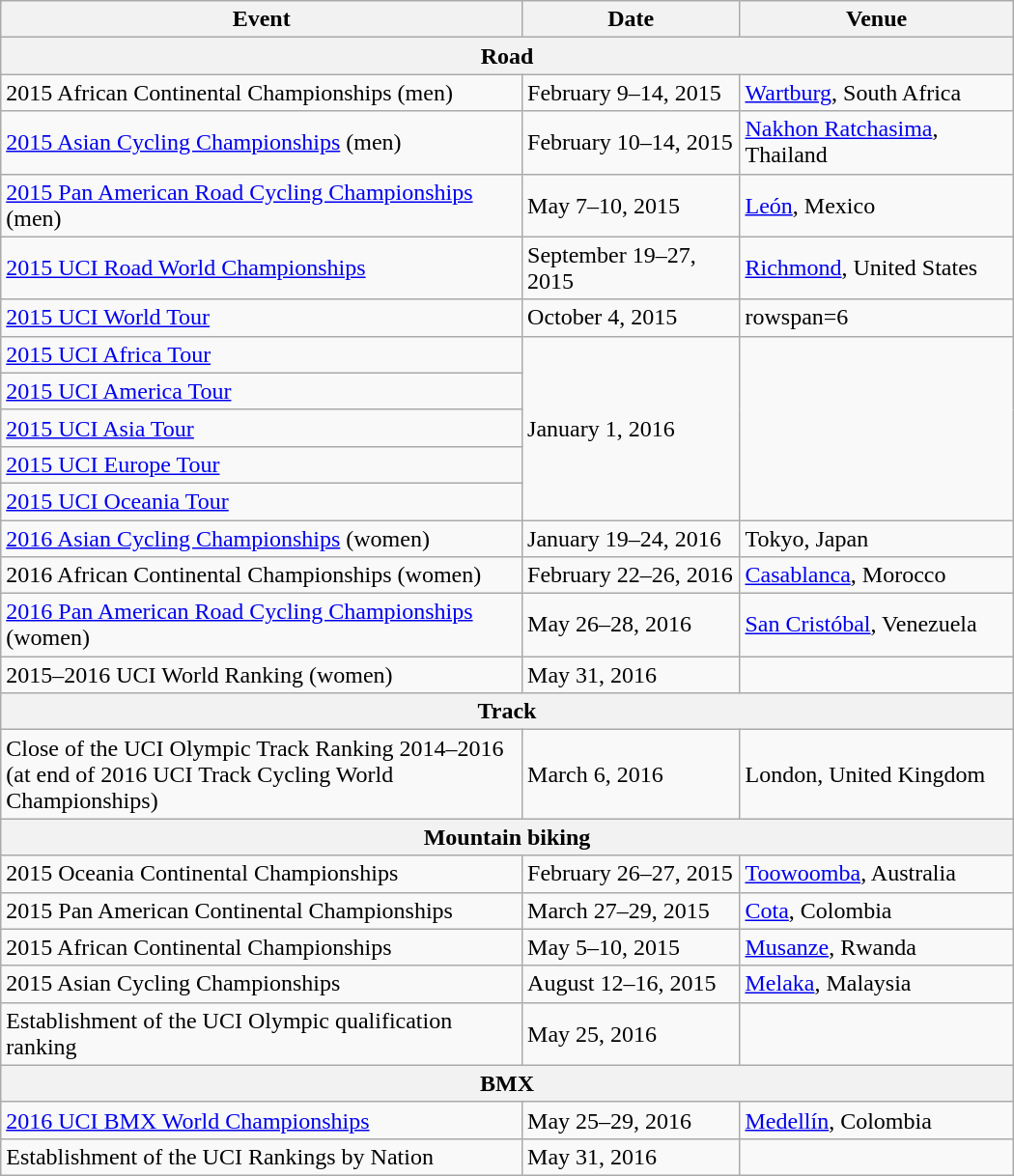<table class="wikitable" style="width:700px;">
<tr>
<th>Event</th>
<th>Date</th>
<th>Venue</th>
</tr>
<tr>
<th colspan=3>Road</th>
</tr>
<tr>
<td>2015 African Continental Championships (men)</td>
<td>February 9–14, 2015</td>
<td> <a href='#'>Wartburg</a>, South Africa</td>
</tr>
<tr>
<td><a href='#'>2015 Asian Cycling Championships</a> (men)</td>
<td>February 10–14, 2015</td>
<td> <a href='#'>Nakhon Ratchasima</a>, Thailand</td>
</tr>
<tr>
<td><a href='#'>2015 Pan American Road Cycling Championships</a> (men)</td>
<td>May 7–10, 2015</td>
<td> <a href='#'>León</a>, Mexico</td>
</tr>
<tr>
<td><a href='#'>2015 UCI Road World Championships</a></td>
<td>September 19–27, 2015</td>
<td> <a href='#'>Richmond</a>, United States</td>
</tr>
<tr>
<td><a href='#'>2015 UCI World Tour</a></td>
<td>October 4, 2015</td>
<td>rowspan=6 </td>
</tr>
<tr>
<td><a href='#'>2015 UCI Africa Tour</a></td>
<td rowspan=5>January 1, 2016</td>
</tr>
<tr>
<td><a href='#'>2015 UCI America Tour</a></td>
</tr>
<tr>
<td><a href='#'>2015 UCI Asia Tour</a></td>
</tr>
<tr>
<td><a href='#'>2015 UCI Europe Tour</a></td>
</tr>
<tr>
<td><a href='#'>2015 UCI Oceania Tour</a></td>
</tr>
<tr>
<td><a href='#'>2016 Asian Cycling Championships</a> (women)</td>
<td>January 19–24, 2016</td>
<td> Tokyo, Japan</td>
</tr>
<tr>
<td>2016 African Continental Championships (women)</td>
<td>February 22–26, 2016</td>
<td> <a href='#'>Casablanca</a>, Morocco</td>
</tr>
<tr>
<td><a href='#'>2016 Pan American Road Cycling Championships</a> (women)</td>
<td>May 26–28, 2016</td>
<td> <a href='#'>San Cristóbal</a>, Venezuela</td>
</tr>
<tr>
<td>2015–2016 UCI World Ranking (women)</td>
<td>May 31, 2016</td>
<td></td>
</tr>
<tr>
<th colspan=3>Track</th>
</tr>
<tr>
<td>Close of the UCI Olympic Track Ranking 2014–2016<br>(at end of 2016 UCI Track Cycling World Championships)</td>
<td>March 6, 2016</td>
<td> London, United Kingdom</td>
</tr>
<tr>
<th colspan=3>Mountain biking</th>
</tr>
<tr>
<td>2015 Oceania Continental Championships</td>
<td>February 26–27, 2015</td>
<td> <a href='#'>Toowoomba</a>, Australia</td>
</tr>
<tr>
<td>2015 Pan American Continental Championships</td>
<td>March 27–29, 2015</td>
<td> <a href='#'>Cota</a>, Colombia</td>
</tr>
<tr>
<td>2015 African Continental Championships</td>
<td>May 5–10, 2015</td>
<td> <a href='#'>Musanze</a>, Rwanda</td>
</tr>
<tr>
<td>2015 Asian Cycling Championships</td>
<td>August 12–16, 2015</td>
<td> <a href='#'>Melaka</a>, Malaysia</td>
</tr>
<tr>
<td>Establishment of the UCI Olympic qualification ranking</td>
<td>May 25, 2016</td>
<td></td>
</tr>
<tr>
<th colspan=3>BMX</th>
</tr>
<tr>
<td><a href='#'>2016 UCI BMX World Championships</a></td>
<td>May 25–29, 2016</td>
<td> <a href='#'>Medellín</a>, Colombia</td>
</tr>
<tr>
<td>Establishment of the UCI Rankings by Nation</td>
<td>May 31, 2016</td>
<td></td>
</tr>
</table>
